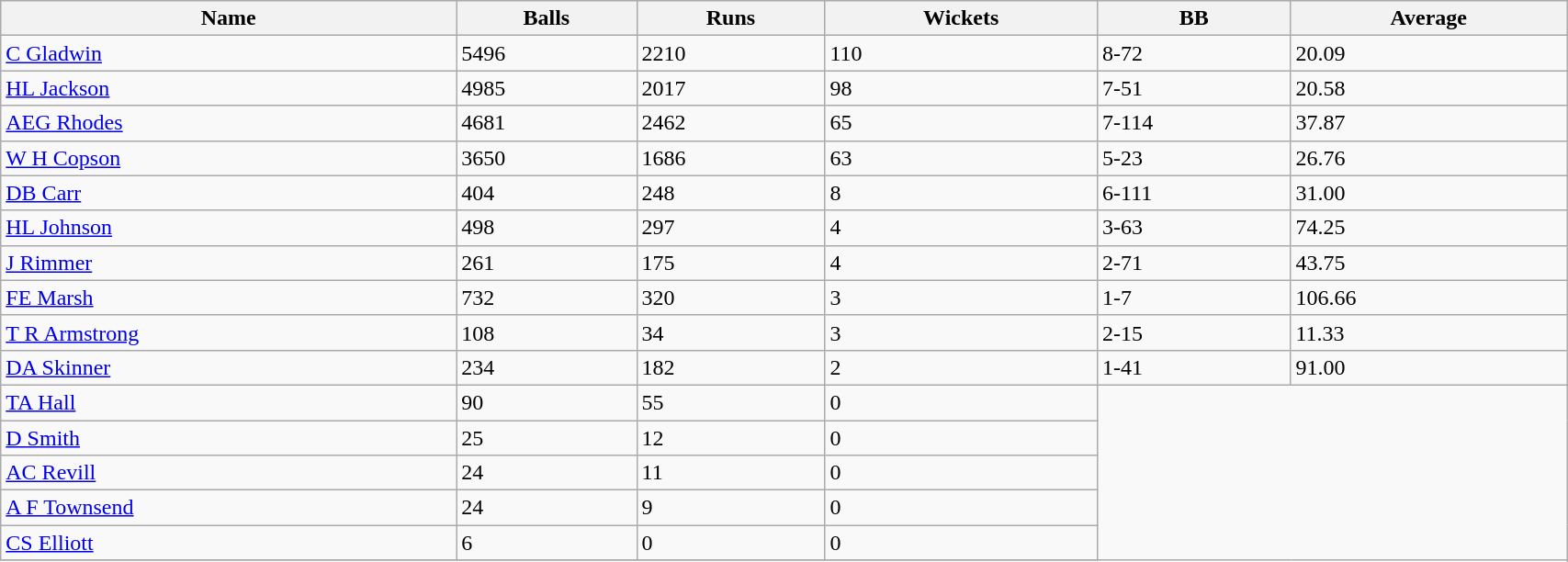<table class="wikitable sortable" width="90%">
<tr bgcolor="#efefef">
<th>Name</th>
<th>Balls</th>
<th>Runs</th>
<th>Wickets</th>
<th>BB</th>
<th>Average</th>
</tr>
<tr>
<td><a href='#'>C Gladwin</a></td>
<td>5496</td>
<td>2210</td>
<td>110</td>
<td>8-72</td>
<td>20.09</td>
</tr>
<tr>
<td><a href='#'>HL Jackson</a></td>
<td>4985</td>
<td>2017</td>
<td>98</td>
<td>7-51</td>
<td>20.58</td>
</tr>
<tr>
<td><a href='#'>AEG Rhodes</a></td>
<td>4681</td>
<td>2462</td>
<td>65</td>
<td>7-114</td>
<td>37.87</td>
</tr>
<tr>
<td><a href='#'>W H Copson</a></td>
<td>3650</td>
<td>1686</td>
<td>63</td>
<td>5-23</td>
<td>26.76</td>
</tr>
<tr>
<td><a href='#'>DB Carr</a></td>
<td>404</td>
<td>248</td>
<td>8</td>
<td>6-111</td>
<td>31.00</td>
</tr>
<tr>
<td><a href='#'>HL Johnson</a></td>
<td>498</td>
<td>297</td>
<td>4</td>
<td>3-63</td>
<td>74.25</td>
</tr>
<tr>
<td><a href='#'>J Rimmer</a></td>
<td>261</td>
<td>175</td>
<td>4</td>
<td>2-71</td>
<td>43.75</td>
</tr>
<tr>
<td><a href='#'>FE Marsh</a></td>
<td>732</td>
<td>320</td>
<td>3</td>
<td>1-7</td>
<td>106.66</td>
</tr>
<tr>
<td><a href='#'>T R Armstrong</a></td>
<td>108</td>
<td>34</td>
<td>3</td>
<td>2-15</td>
<td>11.33</td>
</tr>
<tr>
<td><a href='#'>DA Skinner</a></td>
<td>234</td>
<td>182</td>
<td>2</td>
<td>1-41</td>
<td>91.00</td>
</tr>
<tr>
<td><a href='#'>TA Hall</a></td>
<td>90</td>
<td>55</td>
<td>0</td>
</tr>
<tr>
<td><a href='#'>D Smith</a></td>
<td>25</td>
<td>12</td>
<td>0</td>
</tr>
<tr>
<td><a href='#'>AC Revill</a></td>
<td>24</td>
<td>11</td>
<td>0</td>
</tr>
<tr>
<td><a href='#'>A F Townsend</a></td>
<td>24</td>
<td>9</td>
<td>0</td>
</tr>
<tr>
<td><a href='#'>CS Elliott</a></td>
<td>6</td>
<td>0</td>
<td>0 </td>
</tr>
<tr>
</tr>
</table>
